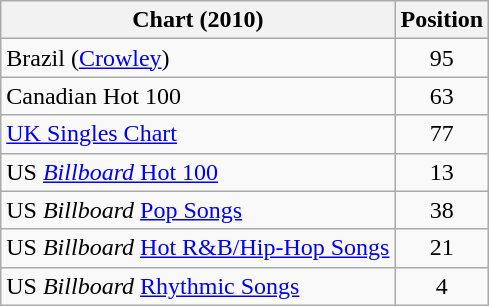<table class="wikitable">
<tr>
<th>Chart (2010)</th>
<th>Position</th>
</tr>
<tr>
<td>Brazil (<a href='#'>Crowley</a>)</td>
<td style="text-align:center;">95</td>
</tr>
<tr>
<td>Canadian Hot 100</td>
<td style="text-align:center;">63</td>
</tr>
<tr>
<td><a href='#'>UK Singles Chart</a></td>
<td style="text-align:center;">77</td>
</tr>
<tr>
<td>US <a href='#'><em>Billboard</em> Hot 100</a></td>
<td style="text-align:center;">13</td>
</tr>
<tr>
<td>US <em>Billboard</em> <a href='#'>Pop Songs</a></td>
<td style="text-align:center;">38</td>
</tr>
<tr>
<td>US <em>Billboard</em> <a href='#'>Hot R&B/Hip-Hop Songs</a></td>
<td style="text-align:center;">21</td>
</tr>
<tr>
<td>US <em>Billboard</em> <a href='#'>Rhythmic Songs</a></td>
<td style="text-align:center;">4</td>
</tr>
</table>
